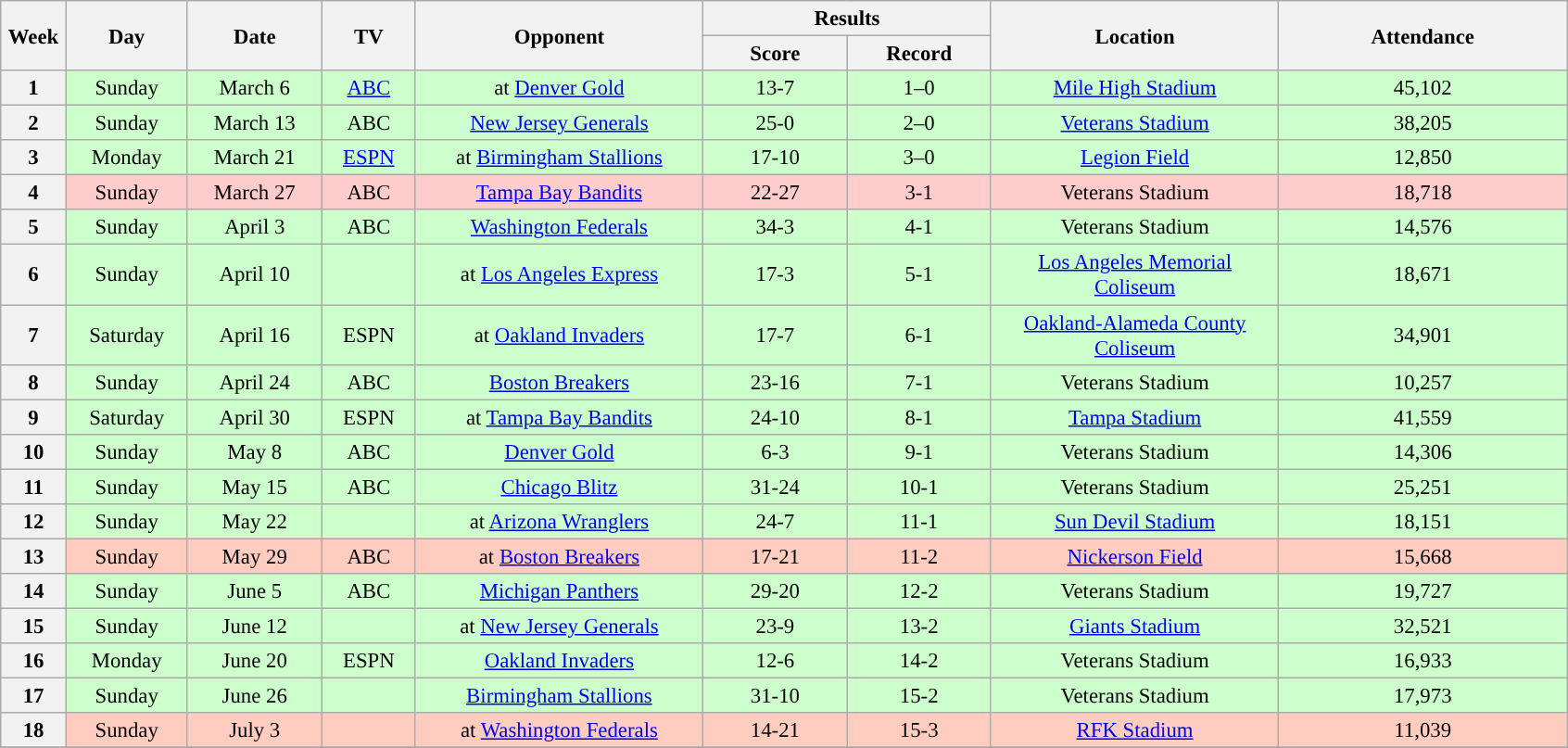<table class="wikitable" style="text-align:center; font-size: 95%;">
<tr>
<th rowspan="2" width="40">Week</th>
<th rowspan="2" width="80">Day</th>
<th rowspan="2" width="90">Date</th>
<th rowspan="2" width="60">TV</th>
<th rowspan="2" width="200">Opponent</th>
<th colspan="2" width="200">Results</th>
<th rowspan="2" width="200">Location</th>
<th rowspan="2" width="200">Attendance</th>
</tr>
<tr>
<th width="60">Score</th>
<th width="60">Record</th>
</tr>
<tr bgcolor=#ccffcc>
<th>1</th>
<td>Sunday</td>
<td>March 6</td>
<td><a href='#'>ABC</a></td>
<td>at <a href='#'>Denver Gold</a></td>
<td>13-7</td>
<td>1–0</td>
<td><a href='#'>Mile High Stadium</a></td>
<td>45,102</td>
</tr>
<tr bgcolor=#ccffcc>
<th>2</th>
<td>Sunday</td>
<td>March 13</td>
<td>ABC</td>
<td><a href='#'>New Jersey Generals</a></td>
<td>25-0</td>
<td>2–0</td>
<td><a href='#'>Veterans Stadium</a></td>
<td>38,205</td>
</tr>
<tr bgcolor=#ccffcc>
<th>3</th>
<td>Monday</td>
<td>March 21</td>
<td><a href='#'>ESPN</a></td>
<td>at <a href='#'>Birmingham Stallions</a></td>
<td>17-10</td>
<td>3–0</td>
<td><a href='#'>Legion Field</a></td>
<td>12,850</td>
</tr>
<tr bgcolor=#ffcccc>
<th>4</th>
<td>Sunday</td>
<td>March 27</td>
<td>ABC</td>
<td><a href='#'>Tampa Bay Bandits</a></td>
<td>22-27</td>
<td>3-1</td>
<td>Veterans Stadium</td>
<td>18,718</td>
</tr>
<tr bgcolor=#ccffcc>
<th>5</th>
<td>Sunday</td>
<td>April 3</td>
<td>ABC</td>
<td><a href='#'>Washington Federals</a></td>
<td>34-3</td>
<td>4-1</td>
<td>Veterans Stadium</td>
<td>14,576</td>
</tr>
<tr bgcolor=#ccffcc>
<th>6</th>
<td>Sunday</td>
<td>April 10</td>
<td></td>
<td>at <a href='#'>Los Angeles Express</a></td>
<td>17-3</td>
<td>5-1</td>
<td><a href='#'>Los Angeles Memorial Coliseum</a></td>
<td>18,671</td>
</tr>
<tr bgcolor=#ccffcc>
<th>7</th>
<td>Saturday</td>
<td>April 16</td>
<td>ESPN</td>
<td>at <a href='#'>Oakland Invaders</a></td>
<td>17-7</td>
<td>6-1</td>
<td><a href='#'>Oakland-Alameda County Coliseum</a></td>
<td>34,901</td>
</tr>
<tr bgcolor=#ccffcc>
<th>8</th>
<td>Sunday</td>
<td>April 24</td>
<td>ABC</td>
<td><a href='#'>Boston Breakers</a></td>
<td>23-16</td>
<td>7-1</td>
<td>Veterans Stadium</td>
<td>10,257</td>
</tr>
<tr bgcolor=#ccffcc>
<th>9</th>
<td>Saturday</td>
<td>April 30</td>
<td>ESPN</td>
<td>at <a href='#'>Tampa Bay Bandits</a></td>
<td>24-10</td>
<td>8-1</td>
<td><a href='#'>Tampa Stadium</a></td>
<td>41,559</td>
</tr>
<tr bgcolor=#ccffcc>
<th>10</th>
<td>Sunday</td>
<td>May 8</td>
<td>ABC</td>
<td><a href='#'>Denver Gold</a></td>
<td>6-3</td>
<td>9-1</td>
<td>Veterans Stadium</td>
<td>14,306</td>
</tr>
<tr bgcolor=#ccffcc>
<th>11</th>
<td>Sunday</td>
<td>May 15</td>
<td>ABC</td>
<td><a href='#'>Chicago Blitz</a></td>
<td>31-24</td>
<td>10-1</td>
<td>Veterans Stadium</td>
<td>25,251</td>
</tr>
<tr bgcolor=#ccffcc>
<th>12</th>
<td>Sunday</td>
<td>May 22</td>
<td></td>
<td>at <a href='#'>Arizona Wranglers</a></td>
<td>24-7</td>
<td>11-1</td>
<td><a href='#'>Sun Devil Stadium</a></td>
<td>18,151</td>
</tr>
<tr bgcolor=#ffccc>
<th>13</th>
<td>Sunday</td>
<td>May 29</td>
<td>ABC</td>
<td>at <a href='#'>Boston Breakers</a></td>
<td>17-21</td>
<td>11-2</td>
<td><a href='#'>Nickerson Field</a></td>
<td>15,668</td>
</tr>
<tr bgcolor=#ccffcc>
<th>14</th>
<td>Sunday</td>
<td>June 5</td>
<td>ABC</td>
<td><a href='#'>Michigan Panthers</a></td>
<td>29-20</td>
<td>12-2</td>
<td>Veterans Stadium</td>
<td>19,727</td>
</tr>
<tr bgcolor=#ccffcc>
<th>15</th>
<td>Sunday</td>
<td>June 12</td>
<td></td>
<td>at <a href='#'>New Jersey Generals</a></td>
<td>23-9</td>
<td>13-2</td>
<td><a href='#'>Giants Stadium</a></td>
<td>32,521</td>
</tr>
<tr bgcolor=#ccffcc>
<th>16</th>
<td>Monday</td>
<td>June 20</td>
<td>ESPN</td>
<td><a href='#'>Oakland Invaders</a></td>
<td>12-6</td>
<td>14-2</td>
<td>Veterans Stadium</td>
<td>16,933</td>
</tr>
<tr bgcolor=#ccffcc>
<th>17</th>
<td>Sunday</td>
<td>June 26</td>
<td></td>
<td><a href='#'>Birmingham Stallions</a></td>
<td>31-10</td>
<td>15-2</td>
<td>Veterans Stadium</td>
<td>17,973</td>
</tr>
<tr bgcolor=#ffccc>
<th>18</th>
<td>Sunday</td>
<td>July 3</td>
<td></td>
<td>at <a href='#'>Washington Federals</a></td>
<td>14-21</td>
<td>15-3</td>
<td><a href='#'>RFK Stadium</a></td>
<td>11,039</td>
</tr>
<tr bgcolor=#ccffcc>
</tr>
</table>
